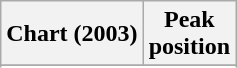<table class="wikitable sortable">
<tr>
<th align="left">Chart (2003)</th>
<th align="center">Peak<br>position</th>
</tr>
<tr>
</tr>
<tr>
</tr>
</table>
